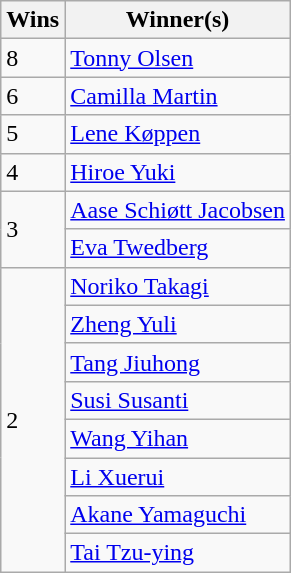<table class="wikitable">
<tr>
<th>Wins</th>
<th>Winner(s)</th>
</tr>
<tr>
<td rowspan="1">8</td>
<td><a href='#'>Tonny Olsen</a></td>
</tr>
<tr>
<td rowspan="1">6</td>
<td><a href='#'>Camilla Martin</a></td>
</tr>
<tr>
<td rowspan="1">5</td>
<td><a href='#'>Lene Køppen</a></td>
</tr>
<tr>
<td rowspan="1">4</td>
<td><a href='#'>Hiroe Yuki</a></td>
</tr>
<tr>
<td rowspan="2">3</td>
<td><a href='#'>Aase Schiøtt Jacobsen</a></td>
</tr>
<tr>
<td><a href='#'>Eva Twedberg</a></td>
</tr>
<tr>
<td rowspan="8">2</td>
<td><a href='#'>Noriko Takagi</a></td>
</tr>
<tr>
<td><a href='#'>Zheng Yuli</a></td>
</tr>
<tr>
<td><a href='#'>Tang Jiuhong</a></td>
</tr>
<tr>
<td><a href='#'>Susi Susanti</a></td>
</tr>
<tr>
<td><a href='#'>Wang Yihan</a></td>
</tr>
<tr>
<td><a href='#'>Li Xuerui</a></td>
</tr>
<tr>
<td><a href='#'>Akane Yamaguchi</a></td>
</tr>
<tr>
<td><a href='#'>Tai Tzu-ying</a></td>
</tr>
</table>
